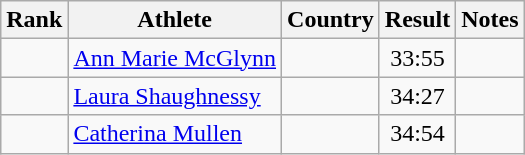<table class="wikitable sortable" style=text-align:center>
<tr>
<th>Rank</th>
<th>Athlete</th>
<th>Country</th>
<th>Result</th>
<th>Notes</th>
</tr>
<tr>
<td></td>
<td align=left><a href='#'>Ann Marie McGlynn</a></td>
<td align=left></td>
<td>33:55</td>
<td></td>
</tr>
<tr>
<td></td>
<td align=left><a href='#'>Laura Shaughnessy</a></td>
<td align=left></td>
<td>34:27</td>
<td></td>
</tr>
<tr>
<td></td>
<td align=left><a href='#'>Catherina Mullen</a></td>
<td align=left></td>
<td>34:54</td>
<td></td>
</tr>
</table>
